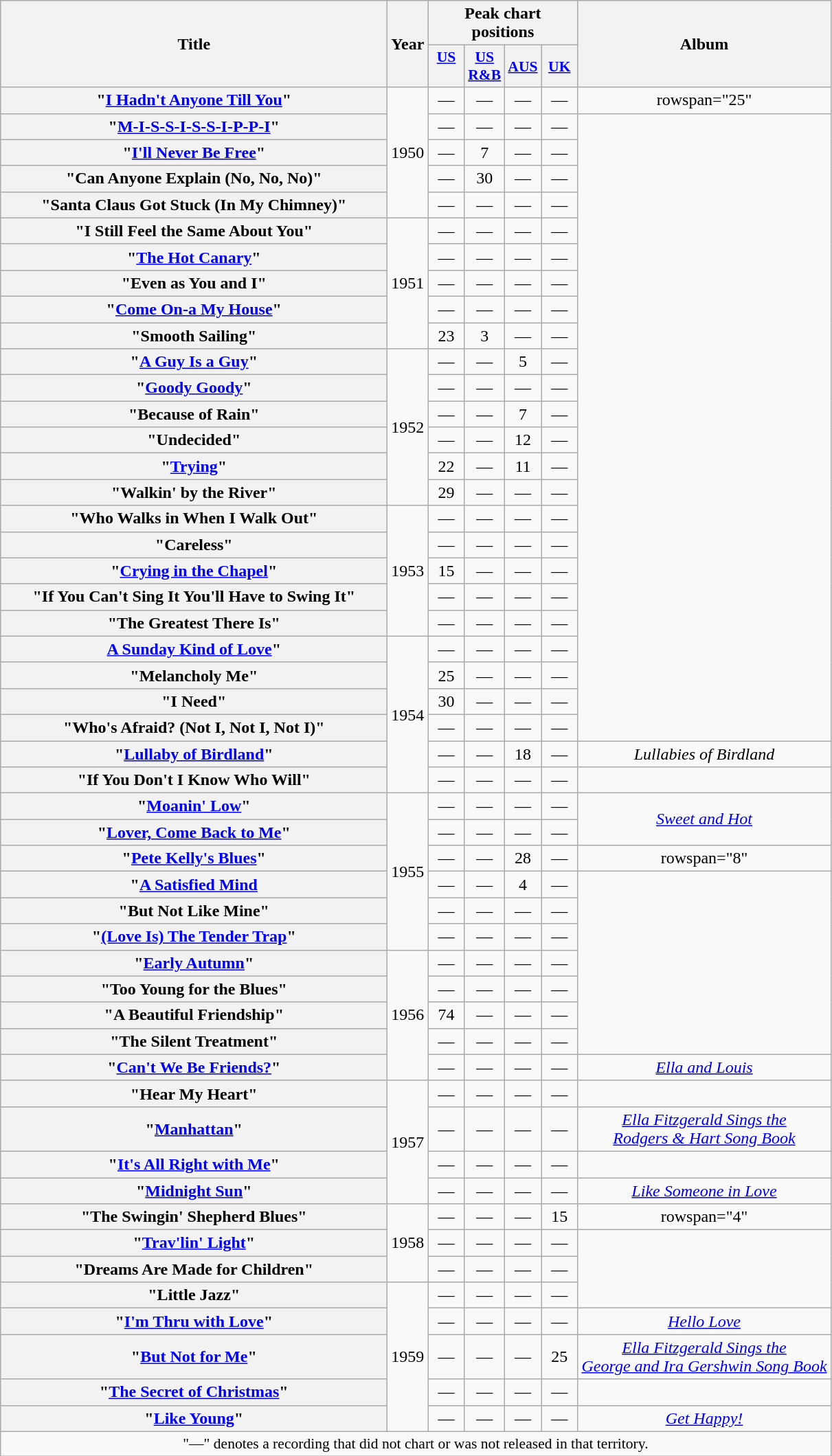<table class="wikitable plainrowheaders" style="text-align:center;" border="1">
<tr>
<th scope="col" rowspan="2" style="width:23em;">Title</th>
<th scope="col" rowspan="2">Year</th>
<th scope="col" colspan="4">Peak chart positions</th>
<th scope="col" rowspan="2">Album</th>
</tr>
<tr>
<th scope="col" style="width:2em;font-size:90%;"><a href='#'>US</a><br><br></th>
<th scope="col" style="width:2em;font-size:90%;"><a href='#'>US<br>R&B</a><br></th>
<th scope="col" style="width:2em;font-size:90%;"><a href='#'>AUS</a><br></th>
<th scope="col" style="width:2em;font-size:90%;"><a href='#'>UK</a><br></th>
</tr>
<tr>
<th scope="row">"<a href='#'>I Hadn't Anyone Till You</a>"</th>
<td rowspan="5">1950</td>
<td>—</td>
<td>—</td>
<td>—</td>
<td>—</td>
<td>rowspan="25" </td>
</tr>
<tr>
<th scope="row">"<a href='#'>M-I-S-S-I-S-S-I-P-P-I</a>"<br></th>
<td>—</td>
<td>—</td>
<td>—</td>
<td>—</td>
</tr>
<tr>
<th scope="row">"<a href='#'>I'll Never Be Free</a>"<br></th>
<td>—</td>
<td>7</td>
<td>—</td>
<td>—</td>
</tr>
<tr>
<th scope="row">"Can Anyone Explain (No, No, No)"<br></th>
<td>—</td>
<td>30</td>
<td>—</td>
<td>—</td>
</tr>
<tr>
<th scope="row">"Santa Claus Got Stuck (In My Chimney)"</th>
<td>—</td>
<td>—</td>
<td>—</td>
<td>—</td>
</tr>
<tr>
<th scope="row">"I Still Feel the Same About You"<br></th>
<td rowspan="5">1951</td>
<td>—</td>
<td>—</td>
<td>—</td>
<td>—</td>
</tr>
<tr>
<th scope="row">"<a href='#'>The Hot Canary</a>"<br></th>
<td>—</td>
<td>—</td>
<td>—</td>
<td>—</td>
</tr>
<tr>
<th scope="row">"Even as You and I"</th>
<td>—</td>
<td>—</td>
<td>—</td>
<td>—</td>
</tr>
<tr>
<th scope="row">"<a href='#'>Come On-a My House</a>"</th>
<td>—</td>
<td>—</td>
<td>—</td>
<td>—</td>
</tr>
<tr>
<th scope="row">"Smooth Sailing"</th>
<td>23</td>
<td>3</td>
<td>—</td>
<td>—</td>
</tr>
<tr>
<th scope="row">"<a href='#'>A Guy Is a Guy</a>"</th>
<td rowspan="6">1952</td>
<td>—</td>
<td>—</td>
<td>5</td>
<td>—</td>
</tr>
<tr>
<th scope="row">"<a href='#'>Goody Goody</a>"</th>
<td>—</td>
<td>—</td>
<td>—</td>
<td>—</td>
</tr>
<tr>
<th scope="row">"Because of Rain"</th>
<td>—</td>
<td>—</td>
<td>7</td>
<td>—</td>
</tr>
<tr>
<th scope="row">"Undecided"</th>
<td>—</td>
<td>—</td>
<td>12</td>
<td>—</td>
</tr>
<tr>
<th scope="row">"<a href='#'>Trying</a>"</th>
<td>22</td>
<td>—</td>
<td>11</td>
<td>—</td>
</tr>
<tr>
<th scope="row">"Walkin' by the River"</th>
<td>29</td>
<td>—</td>
<td>—</td>
<td>—</td>
</tr>
<tr>
<th scope="row">"Who Walks in When I Walk Out"<br></th>
<td rowspan="5">1953</td>
<td>—</td>
<td>—</td>
<td>—</td>
<td>—</td>
</tr>
<tr>
<th scope="row">"Careless"</th>
<td>—</td>
<td>—</td>
<td>—</td>
<td>—</td>
</tr>
<tr>
<th scope="row">"<a href='#'>Crying in the Chapel</a>"</th>
<td>15</td>
<td>—</td>
<td>—</td>
<td>—</td>
</tr>
<tr>
<th scope="row">"If You Can't Sing It You'll Have to Swing It"</th>
<td>—</td>
<td>—</td>
<td>—</td>
<td>—</td>
</tr>
<tr>
<th scope="row">"The Greatest There Is"</th>
<td>—</td>
<td>—</td>
<td>—</td>
<td>—</td>
</tr>
<tr>
<th scope="row"><a href='#'>A Sunday Kind of Love</a>"</th>
<td rowspan="6">1954</td>
<td>—</td>
<td>—</td>
<td>—</td>
<td>—</td>
</tr>
<tr>
<th scope="row">"Melancholy Me"</th>
<td>25</td>
<td>—</td>
<td>—</td>
<td>—</td>
</tr>
<tr>
<th scope="row">"I Need"</th>
<td>30</td>
<td>—</td>
<td>—</td>
<td>—</td>
</tr>
<tr>
<th scope="row">"Who's Afraid? (Not I, Not I, Not I)"<br></th>
<td>—</td>
<td>—</td>
<td>—</td>
<td>—</td>
</tr>
<tr>
<th scope="row">"<a href='#'>Lullaby of Birdland</a>"</th>
<td>—</td>
<td>—</td>
<td>18</td>
<td>—</td>
<td><em>Lullabies of Birdland</em></td>
</tr>
<tr>
<th scope="row">"If You Don't I Know Who Will"</th>
<td>—</td>
<td>—</td>
<td>—</td>
<td>—</td>
<td></td>
</tr>
<tr>
<th scope="row">"<a href='#'>Moanin' Low</a>"</th>
<td rowspan="6">1955</td>
<td>—</td>
<td>—</td>
<td>—</td>
<td>—</td>
<td rowspan="2"><em><a href='#'>Sweet and Hot</a></em></td>
</tr>
<tr>
<th scope="row">"<a href='#'>Lover, Come Back to Me</a>"</th>
<td>—</td>
<td>—</td>
<td>—</td>
<td>—</td>
</tr>
<tr>
<th scope="row">"<a href='#'>Pete Kelly's Blues</a>"</th>
<td>—</td>
<td>—</td>
<td>28</td>
<td>—</td>
<td>rowspan="8" </td>
</tr>
<tr>
<th scope="row">"<a href='#'>A Satisfied Mind</a></th>
<td>—</td>
<td>—</td>
<td>4</td>
<td>—</td>
</tr>
<tr>
<th scope="row">"But Not Like Mine"</th>
<td>—</td>
<td>—</td>
<td>—</td>
<td>—</td>
</tr>
<tr>
<th scope="row">"<a href='#'>(Love Is) The Tender Trap</a>"</th>
<td>—</td>
<td>—</td>
<td>—</td>
<td>—</td>
</tr>
<tr>
<th scope="row">"<a href='#'>Early Autumn</a>"</th>
<td rowspan="5">1956</td>
<td>—</td>
<td>—</td>
<td>—</td>
<td>—</td>
</tr>
<tr>
<th scope="row">"Too Young for the Blues"</th>
<td>—</td>
<td>—</td>
<td>—</td>
<td>—</td>
</tr>
<tr>
<th scope="row">"A Beautiful Friendship"</th>
<td>74</td>
<td>—</td>
<td>—</td>
<td>—</td>
</tr>
<tr>
<th scope="row">"The Silent Treatment"</th>
<td>—</td>
<td>—</td>
<td>—</td>
<td>—</td>
</tr>
<tr>
<th scope="row">"<a href='#'>Can't We Be Friends?</a>"<br></th>
<td>—</td>
<td>—</td>
<td>—</td>
<td>—</td>
<td><em><a href='#'>Ella and Louis</a></em></td>
</tr>
<tr>
<th scope="row">"Hear My Heart"</th>
<td rowspan="4">1957</td>
<td>—</td>
<td>—</td>
<td>—</td>
<td>—</td>
<td></td>
</tr>
<tr>
<th scope="row">"<a href='#'>Manhattan</a>"</th>
<td>—</td>
<td>—</td>
<td>—</td>
<td>—</td>
<td><em><a href='#'>Ella Fitzgerald Sings the<br>Rodgers & Hart Song Book</a></em></td>
</tr>
<tr>
<th scope="row">"<a href='#'>It's All Right with Me</a>"</th>
<td>—</td>
<td>—</td>
<td>—</td>
<td>—</td>
<td></td>
</tr>
<tr>
<th scope="row">"<a href='#'>Midnight Sun</a>"</th>
<td>—</td>
<td>—</td>
<td>—</td>
<td>—</td>
<td><em><a href='#'>Like Someone in Love</a></em></td>
</tr>
<tr>
<th scope="row">"The Swingin' Shepherd Blues"</th>
<td rowspan="3">1958</td>
<td>—</td>
<td>—</td>
<td>—</td>
<td>15</td>
<td>rowspan="4" </td>
</tr>
<tr>
<th scope="row">"<a href='#'>Trav'lin' Light</a>"</th>
<td>—</td>
<td>—</td>
<td>—</td>
<td>—</td>
</tr>
<tr>
<th scope="row">"Dreams Are Made for Children"</th>
<td>—</td>
<td>—</td>
<td>—</td>
<td>—</td>
</tr>
<tr>
<th scope="row">"Little Jazz"</th>
<td rowspan="5">1959</td>
<td>—</td>
<td>—</td>
<td>—</td>
<td>—</td>
</tr>
<tr>
<th scope="row">"<a href='#'>I'm Thru with Love</a>"</th>
<td>—</td>
<td>—</td>
<td>—</td>
<td>—</td>
<td><em><a href='#'>Hello Love</a></em></td>
</tr>
<tr>
<th scope="row">"<a href='#'>But Not for Me</a>"</th>
<td>—</td>
<td>—</td>
<td>—</td>
<td>25</td>
<td><em><a href='#'>Ella Fitzgerald Sings the<br>George and Ira Gershwin Song Book</a></em></td>
</tr>
<tr>
<th scope="row">"<a href='#'>The Secret of Christmas</a>"</th>
<td>—</td>
<td>—</td>
<td>—</td>
<td>—</td>
<td></td>
</tr>
<tr>
<th scope="row">"<a href='#'>Like Young</a>"</th>
<td>—</td>
<td>—</td>
<td>—</td>
<td>—</td>
<td><em><a href='#'>Get Happy!</a></em></td>
</tr>
<tr>
<td colspan="7" style="font-size:90%">"—" denotes a recording that did not chart or was not released in that territory.</td>
</tr>
</table>
